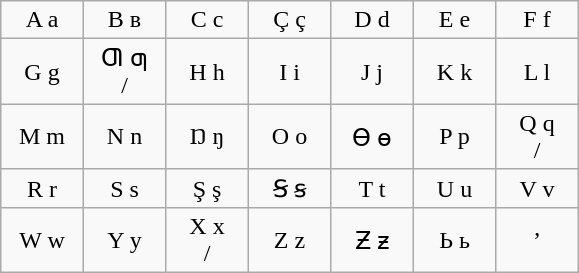<table class="wikitable">
<tr>
<td style="width:3em; text-align:center; padding: 3px;">A a <br> </td>
<td style="width:3em; text-align:center; padding: 3px;">B в <br> </td>
<td style="width:3em; text-align:center; padding: 3px;">C c <br> </td>
<td style="width:3em; text-align:center; padding: 3px;">Ç ç <br> </td>
<td style="width:3em; text-align:center; padding: 3px;">D d <br> </td>
<td style="width:3em; text-align:center; padding: 3px;">E e <br> </td>
<td style="width:3em; text-align:center; padding: 3px;">F f <br> </td>
</tr>
<tr>
<td style="width:3em; text-align:center; padding: 3px;">G g <br> </td>
<td style="width:3em; text-align:center; padding: 3px;">Ƣ ƣ <br> /</td>
<td style="width:3em; text-align:center; padding: 3px;">H h <br> </td>
<td style="width:3em; text-align:center; padding: 3px;">I i <br> </td>
<td style="width:3em; text-align:center; padding: 3px;">J j <br> </td>
<td style="width:3em; text-align:center; padding: 3px;">K k <br> </td>
<td style="width:3em; text-align:center; padding: 3px;">L l <br> </td>
</tr>
<tr>
<td style="width:3em; text-align:center; padding: 3px;">M m <br> </td>
<td style="width:3em; text-align:center; padding: 3px;">N n <br> </td>
<td style="width:3em; text-align:center; padding: 3px;">Ŋ ŋ <br> </td>
<td style="width:3em; text-align:center; padding: 3px;">O o <br> </td>
<td style="width:3em; text-align:center; padding: 3px;">Ө ө <br> </td>
<td style="width:3em; text-align:center; padding: 3px;">P p <br> </td>
<td style="width:3em; text-align:center; padding: 3px;">Q q <br> /</td>
</tr>
<tr>
<td style="width:3em; text-align:center; padding: 3px;">R r <br> </td>
<td style="width:3em; text-align:center; padding: 3px;">S s <br> </td>
<td style="width:3em; text-align:center; padding: 3px;">Ş ş <br> </td>
<td style="width:3em; text-align:center; padding: 3px;">Ꞩ ꞩ <br> </td>
<td style="width:3em; text-align:center; padding: 3px;">T t <br> </td>
<td style="width:3em; text-align:center; padding: 3px;">U u <br> </td>
<td style="width:3em; text-align:center; padding: 3px;">V v <br> </td>
</tr>
<tr>
<td style="width:3em; text-align:center; padding: 3px;">W w  <br> </td>
<td style="width:3em; text-align:center; padding: 3px;">Y y <br> </td>
<td style="width:3em; text-align:center; padding: 3px;">X x <br> /</td>
<td style="width:3em; text-align:center; padding: 3px;">Z z <br> </td>
<td style="width:3em; text-align:center; padding: 3px;">Ƶ ƶ <br> </td>
<td style="width:3em; text-align:center; padding: 3px;">Ь ь <br> </td>
<td style="width:3em; text-align:center; padding: 3px;">’ <br> </td>
</tr>
</table>
